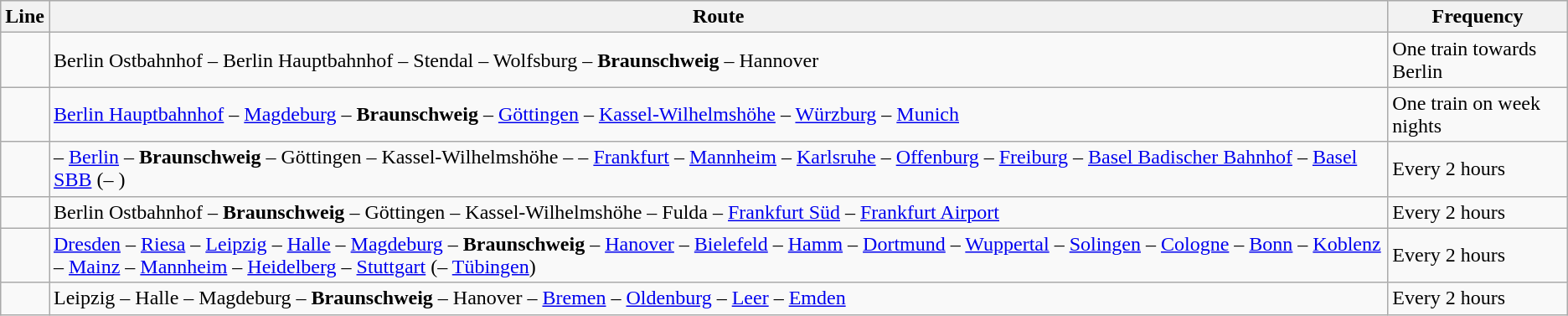<table class="wikitable">
<tr style="background:#e3e3e3">
<th>Line</th>
<th>Route</th>
<th>Frequency</th>
</tr>
<tr>
<td></td>
<td>Berlin Ostbahnhof – Berlin Hauptbahnhof – Stendal – Wolfsburg – <strong>Braunschweig</strong> – Hannover</td>
<td>One train towards Berlin</td>
</tr>
<tr>
<td></td>
<td><a href='#'>Berlin Hauptbahnhof</a> – <a href='#'>Magdeburg</a> – <strong>Braunschweig</strong> – <a href='#'>Göttingen</a> – <a href='#'>Kassel-Wilhelmshöhe</a> – <a href='#'>Würzburg</a> – <a href='#'>Munich</a></td>
<td>One train on week nights</td>
</tr>
<tr>
<td></td>
<td> – <a href='#'>Berlin</a> – <strong>Braunschweig</strong> – Göttingen – Kassel-Wilhelmshöhe –  – <a href='#'>Frankfurt</a> – <a href='#'>Mannheim</a> – <a href='#'>Karlsruhe</a> – <a href='#'>Offenburg</a> – <a href='#'>Freiburg</a> – <a href='#'>Basel Badischer Bahnhof</a> – <a href='#'>Basel SBB</a> (– )</td>
<td>Every 2 hours</td>
</tr>
<tr>
<td></td>
<td>Berlin Ostbahnhof – <strong>Braunschweig</strong> –  Göttingen – Kassel-Wilhelmshöhe – Fulda – <a href='#'>Frankfurt Süd</a> – <a href='#'>Frankfurt Airport</a></td>
<td>Every 2 hours</td>
</tr>
<tr>
<td></td>
<td><a href='#'>Dresden</a> – <a href='#'>Riesa</a> – <a href='#'>Leipzig</a> – <a href='#'>Halle</a> – <a href='#'>Magdeburg</a> – <strong>Braunschweig</strong> – <a href='#'>Hanover</a> – <a href='#'>Bielefeld</a> – <a href='#'>Hamm</a> – <a href='#'>Dortmund</a> – <a href='#'>Wuppertal</a> – <a href='#'>Solingen</a> – <a href='#'>Cologne</a> – <a href='#'>Bonn</a> – <a href='#'>Koblenz</a> – <a href='#'>Mainz</a> – <a href='#'>Mannheim</a> – <a href='#'>Heidelberg</a> – <a href='#'>Stuttgart</a> (– <a href='#'>Tübingen</a>)</td>
<td>Every 2 hours</td>
</tr>
<tr>
<td></td>
<td>Leipzig – Halle – Magdeburg – <strong>Braunschweig</strong> – Hanover – <a href='#'>Bremen</a> –  <a href='#'>Oldenburg</a> – <a href='#'>Leer</a> – <a href='#'>Emden</a></td>
<td>Every 2 hours</td>
</tr>
</table>
